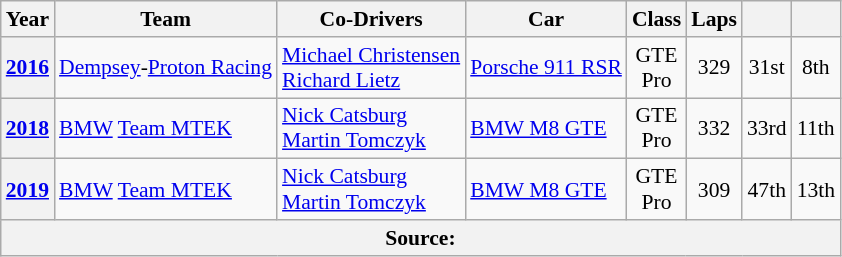<table class="wikitable" style="text-align:center; font-size:90%">
<tr>
<th>Year</th>
<th>Team</th>
<th>Co-Drivers</th>
<th>Car</th>
<th>Class</th>
<th>Laps</th>
<th></th>
<th></th>
</tr>
<tr>
<th><a href='#'>2016</a></th>
<td align="left"> <a href='#'>Dempsey</a>-<a href='#'>Proton Racing</a></td>
<td align="left"> <a href='#'>Michael Christensen</a><br> <a href='#'>Richard Lietz</a></td>
<td align="left"><a href='#'>Porsche 911 RSR</a></td>
<td>GTE<br>Pro</td>
<td>329</td>
<td>31st</td>
<td>8th</td>
</tr>
<tr>
<th><a href='#'>2018</a></th>
<td align="left"> <a href='#'>BMW</a> <a href='#'>Team MTEK</a></td>
<td align="left"> <a href='#'>Nick Catsburg</a><br> <a href='#'>Martin Tomczyk</a></td>
<td align="left"><a href='#'>BMW M8 GTE</a></td>
<td>GTE<br>Pro</td>
<td>332</td>
<td>33rd</td>
<td>11th</td>
</tr>
<tr>
<th><a href='#'>2019</a></th>
<td align="left"> <a href='#'>BMW</a> <a href='#'>Team MTEK</a></td>
<td align="left"> <a href='#'>Nick Catsburg</a><br> <a href='#'>Martin Tomczyk</a></td>
<td align="left"><a href='#'>BMW M8 GTE</a></td>
<td>GTE<br>Pro</td>
<td>309</td>
<td>47th</td>
<td>13th</td>
</tr>
<tr>
<th colspan="8">Source:</th>
</tr>
</table>
